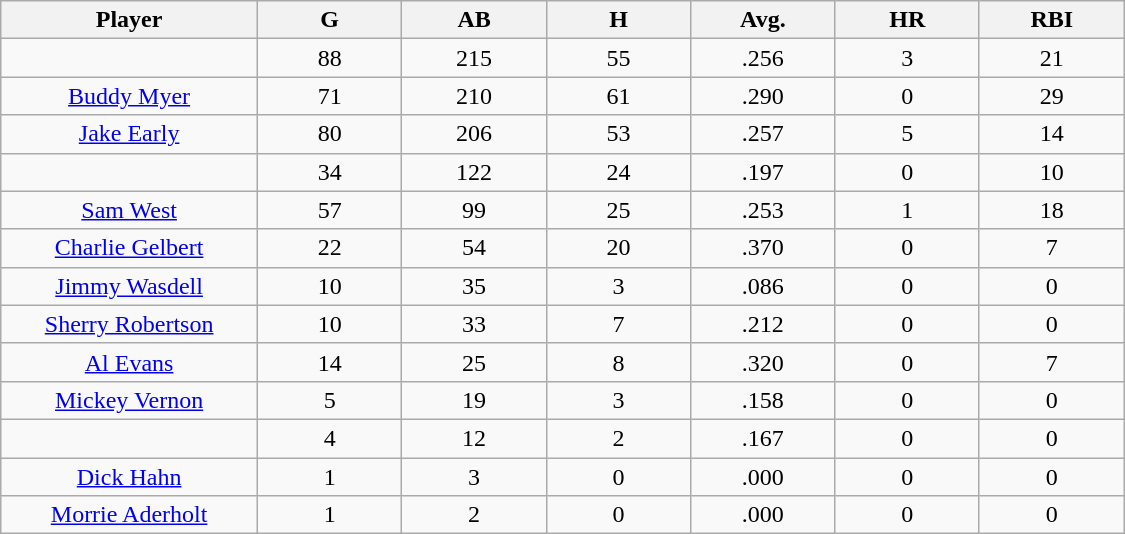<table class="wikitable sortable">
<tr>
<th bgcolor="#DDDDFF" width="16%">Player</th>
<th bgcolor="#DDDDFF" width="9%">G</th>
<th bgcolor="#DDDDFF" width="9%">AB</th>
<th bgcolor="#DDDDFF" width="9%">H</th>
<th bgcolor="#DDDDFF" width="9%">Avg.</th>
<th bgcolor="#DDDDFF" width="9%">HR</th>
<th bgcolor="#DDDDFF" width="9%">RBI</th>
</tr>
<tr align="center">
<td></td>
<td>88</td>
<td>215</td>
<td>55</td>
<td>.256</td>
<td>3</td>
<td>21</td>
</tr>
<tr align=center>
<td><a href='#'>Buddy Myer</a></td>
<td>71</td>
<td>210</td>
<td>61</td>
<td>.290</td>
<td>0</td>
<td>29</td>
</tr>
<tr align="center">
<td><a href='#'>Jake Early</a></td>
<td>80</td>
<td>206</td>
<td>53</td>
<td>.257</td>
<td>5</td>
<td>14</td>
</tr>
<tr align=center>
<td></td>
<td>34</td>
<td>122</td>
<td>24</td>
<td>.197</td>
<td>0</td>
<td>10</td>
</tr>
<tr align="center">
<td><a href='#'>Sam West</a></td>
<td>57</td>
<td>99</td>
<td>25</td>
<td>.253</td>
<td>1</td>
<td>18</td>
</tr>
<tr align=center>
<td><a href='#'>Charlie Gelbert</a></td>
<td>22</td>
<td>54</td>
<td>20</td>
<td>.370</td>
<td>0</td>
<td>7</td>
</tr>
<tr align=center>
<td><a href='#'>Jimmy Wasdell</a></td>
<td>10</td>
<td>35</td>
<td>3</td>
<td>.086</td>
<td>0</td>
<td>0</td>
</tr>
<tr align=center>
<td><a href='#'>Sherry Robertson</a></td>
<td>10</td>
<td>33</td>
<td>7</td>
<td>.212</td>
<td>0</td>
<td>0</td>
</tr>
<tr align=center>
<td><a href='#'>Al Evans</a></td>
<td>14</td>
<td>25</td>
<td>8</td>
<td>.320</td>
<td>0</td>
<td>7</td>
</tr>
<tr align=center>
<td><a href='#'>Mickey Vernon</a></td>
<td>5</td>
<td>19</td>
<td>3</td>
<td>.158</td>
<td>0</td>
<td>0</td>
</tr>
<tr align=center>
<td></td>
<td>4</td>
<td>12</td>
<td>2</td>
<td>.167</td>
<td>0</td>
<td>0</td>
</tr>
<tr align="center">
<td><a href='#'>Dick Hahn</a></td>
<td>1</td>
<td>3</td>
<td>0</td>
<td>.000</td>
<td>0</td>
<td>0</td>
</tr>
<tr align=center>
<td><a href='#'>Morrie Aderholt</a></td>
<td>1</td>
<td>2</td>
<td>0</td>
<td>.000</td>
<td>0</td>
<td>0</td>
</tr>
</table>
